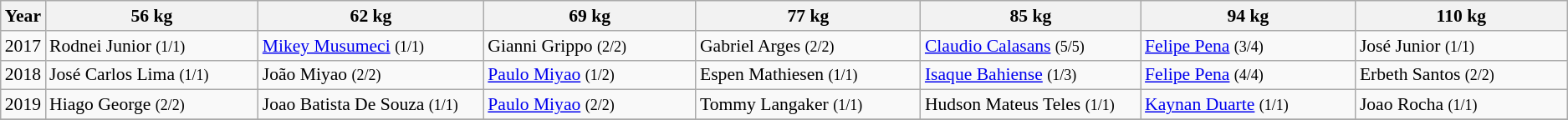<table class="wikitable sortable" style="font-size: 90%">
<tr>
<th>Year</th>
<th width=300>56 kg</th>
<th width=300>62 kg</th>
<th width=300>69 kg</th>
<th width=300>77 kg</th>
<th width=300>85 kg</th>
<th width=300>94 kg</th>
<th width=300>110 kg</th>
</tr>
<tr>
<td>2017</td>
<td> Rodnei Junior <small>(1/1)</small></td>
<td> <a href='#'>Mikey Musumeci</a> <small>(1/1)</small></td>
<td> Gianni Grippo <small>(2/2)</small></td>
<td> Gabriel Arges <small>(2/2)</small></td>
<td> <a href='#'>Claudio Calasans</a> <small>(5/5)</small></td>
<td> <a href='#'>Felipe Pena</a> <small>(3/4)</small></td>
<td> José Junior <small>(1/1)</small></td>
</tr>
<tr>
<td>2018</td>
<td> José Carlos Lima <small>(1/1)</small></td>
<td> João Miyao <small>(2/2)</small></td>
<td> <a href='#'>Paulo Miyao</a> <small>(1/2)</small></td>
<td> Espen Mathiesen <small>(1/1)</small></td>
<td> <a href='#'>Isaque Bahiense</a> <small>(1/3)</small></td>
<td> <a href='#'>Felipe Pena</a> <small>(4/4)</small></td>
<td> Erbeth Santos <small>(2/2)</small></td>
</tr>
<tr>
<td>2019</td>
<td> Hiago George <small>(2/2)</small></td>
<td> Joao Batista De Souza <small>(1/1)</small></td>
<td> <a href='#'>Paulo Miyao</a> <small>(2/2)</small></td>
<td> Tommy Langaker <small>(1/1)</small></td>
<td> Hudson Mateus Teles <small>(1/1)</small></td>
<td> <a href='#'>Kaynan Duarte</a> <small>(1/1)</small></td>
<td> Joao Rocha <small>(1/1)</small></td>
</tr>
<tr>
</tr>
</table>
